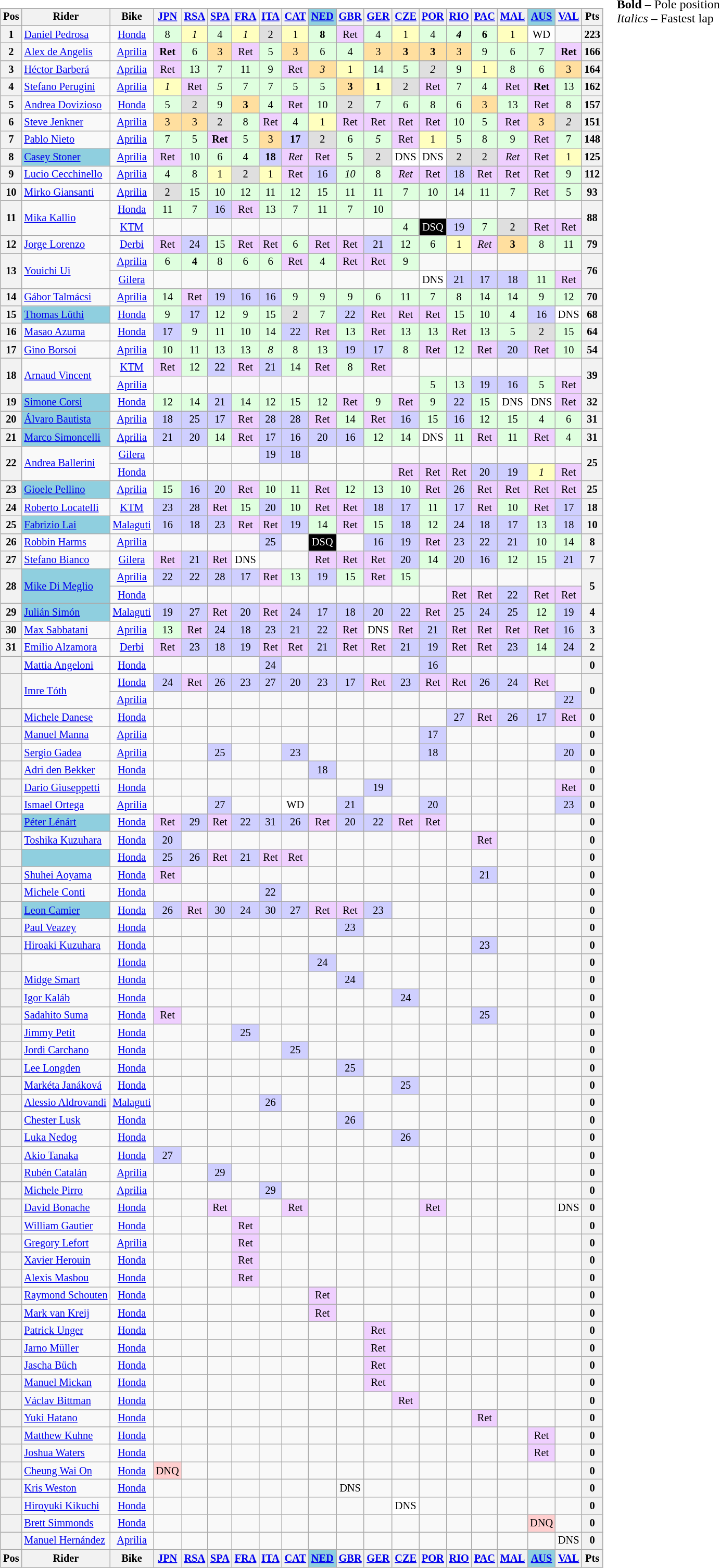<table>
<tr>
<td><br><table class="wikitable" style="font-size: 85%; text-align:center">
<tr valign="top">
<th valign="middle">Pos</th>
<th valign="middle">Rider</th>
<th valign="middle">Bike</th>
<th><a href='#'>JPN</a><br></th>
<th><a href='#'>RSA</a><br></th>
<th><a href='#'>SPA</a><br></th>
<th><a href='#'>FRA</a><br></th>
<th><a href='#'>ITA</a><br></th>
<th><a href='#'>CAT</a><br></th>
<th style="background:#8fcfdf"><a href='#'>NED</a><br></th>
<th><a href='#'>GBR</a><br></th>
<th><a href='#'>GER</a><br></th>
<th><a href='#'>CZE</a><br></th>
<th><a href='#'>POR</a><br></th>
<th><a href='#'>RIO</a><br></th>
<th><a href='#'>PAC</a><br></th>
<th><a href='#'>MAL</a><br></th>
<th style="background:#8fcfdf"><a href='#'>AUS</a><br></th>
<th><a href='#'>VAL</a><br></th>
<th valign="middle">Pts</th>
</tr>
<tr>
<th>1</th>
<td align="left"> <a href='#'>Daniel Pedrosa</a></td>
<td><a href='#'>Honda</a></td>
<td style="background:#dfffdf;">8</td>
<td style="background:#ffffbf;"><em>1</em></td>
<td style="background:#dfffdf;">4</td>
<td style="background:#ffffbf;"><em>1</em></td>
<td style="background:#dfdfdf;">2</td>
<td style="background:#ffffbf;">1</td>
<td style="background:#dfffdf;"><strong>8</strong></td>
<td style="background:#efcfff;">Ret</td>
<td style="background:#dfffdf;">4</td>
<td style="background:#ffffbf;">1</td>
<td style="background:#dfffdf;">4</td>
<td style="background:#dfffdf;"><strong><em>4</em></strong></td>
<td style="background:#dfffdf;"><strong>6</strong></td>
<td style="background:#ffffbf;">1</td>
<td style="background:#fff;">WD</td>
<td></td>
<th>223</th>
</tr>
<tr>
<th>2</th>
<td align="left"> <a href='#'>Alex de Angelis</a></td>
<td><a href='#'>Aprilia</a></td>
<td style="background:#efcfff;"><strong>Ret</strong></td>
<td style="background:#dfffdf;">6</td>
<td style="background:#ffdf9f;">3</td>
<td style="background:#efcfff;">Ret</td>
<td style="background:#dfffdf;">5</td>
<td style="background:#ffdf9f;">3</td>
<td style="background:#dfffdf;">6</td>
<td style="background:#dfffdf;">4</td>
<td style="background:#ffdf9f;">3</td>
<td style="background:#ffdf9f;"><strong>3</strong></td>
<td style="background:#ffdf9f;"><strong>3</strong></td>
<td style="background:#ffdf9f;">3</td>
<td style="background:#dfffdf;">9</td>
<td style="background:#dfffdf;">6</td>
<td style="background:#dfffdf;">7</td>
<td style="background:#efcfff;"><strong>Ret</strong></td>
<th>166</th>
</tr>
<tr>
<th>3</th>
<td align="left"> <a href='#'>Héctor Barberá</a></td>
<td><a href='#'>Aprilia</a></td>
<td style="background:#efcfff;">Ret</td>
<td style="background:#dfffdf;">13</td>
<td style="background:#dfffdf;">7</td>
<td style="background:#dfffdf;">11</td>
<td style="background:#dfffdf;">9</td>
<td style="background:#efcfff;">Ret</td>
<td style="background:#ffdf9f;"><em>3</em></td>
<td style="background:#ffffbf;">1</td>
<td style="background:#dfffdf;">14</td>
<td style="background:#dfffdf;">5</td>
<td style="background:#dfdfdf;"><em>2</em></td>
<td style="background:#dfffdf;">9</td>
<td style="background:#ffffbf;">1</td>
<td style="background:#dfffdf;">8</td>
<td style="background:#dfffdf;">6</td>
<td style="background:#ffdf9f;">3</td>
<th>164</th>
</tr>
<tr>
<th>4</th>
<td align="left"> <a href='#'>Stefano Perugini</a></td>
<td><a href='#'>Aprilia</a></td>
<td style="background:#ffffbf;"><em>1</em></td>
<td style="background:#efcfff;">Ret</td>
<td style="background:#dfffdf;"><em>5</em></td>
<td style="background:#dfffdf;">7</td>
<td style="background:#dfffdf;">7</td>
<td style="background:#dfffdf;">5</td>
<td style="background:#dfffdf;">5</td>
<td style="background:#ffdf9f;"><strong>3</strong></td>
<td style="background:#ffffbf;"><strong>1</strong></td>
<td style="background:#dfdfdf;">2</td>
<td style="background:#efcfff;">Ret</td>
<td style="background:#dfffdf;">7</td>
<td style="background:#dfffdf;">4</td>
<td style="background:#efcfff;">Ret</td>
<td style="background:#efcfff;"><strong>Ret</strong></td>
<td style="background:#dfffdf;">13</td>
<th>162</th>
</tr>
<tr>
<th>5</th>
<td align="left"> <a href='#'>Andrea Dovizioso</a></td>
<td><a href='#'>Honda</a></td>
<td style="background:#dfffdf;">5</td>
<td style="background:#dfdfdf;">2</td>
<td style="background:#dfffdf;">9</td>
<td style="background:#ffdf9f;"><strong>3</strong></td>
<td style="background:#dfffdf;">4</td>
<td style="background:#efcfff;">Ret</td>
<td style="background:#dfffdf;">10</td>
<td style="background:#dfdfdf;">2</td>
<td style="background:#dfffdf;">7</td>
<td style="background:#dfffdf;">6</td>
<td style="background:#dfffdf;">8</td>
<td style="background:#dfffdf;">6</td>
<td style="background:#ffdf9f;">3</td>
<td style="background:#dfffdf;">13</td>
<td style="background:#efcfff;">Ret</td>
<td style="background:#dfffdf;">8</td>
<th>157</th>
</tr>
<tr>
<th>6</th>
<td align="left"> <a href='#'>Steve Jenkner</a></td>
<td><a href='#'>Aprilia</a></td>
<td style="background:#ffdf9f;">3</td>
<td style="background:#ffdf9f;">3</td>
<td style="background:#dfdfdf;">2</td>
<td style="background:#dfffdf;">8</td>
<td style="background:#efcfff;">Ret</td>
<td style="background:#dfffdf;">4</td>
<td style="background:#ffffbf;">1</td>
<td style="background:#efcfff;">Ret</td>
<td style="background:#efcfff;">Ret</td>
<td style="background:#efcfff;">Ret</td>
<td style="background:#efcfff;">Ret</td>
<td style="background:#dfffdf;">10</td>
<td style="background:#dfffdf;">5</td>
<td style="background:#efcfff;">Ret</td>
<td style="background:#ffdf9f;">3</td>
<td style="background:#dfdfdf;"><em>2</em></td>
<th>151</th>
</tr>
<tr>
<th>7</th>
<td align="left"> <a href='#'>Pablo Nieto</a></td>
<td><a href='#'>Aprilia</a></td>
<td style="background:#dfffdf;">7</td>
<td style="background:#dfffdf;">5</td>
<td style="background:#efcfff;"><strong>Ret</strong></td>
<td style="background:#dfffdf;">5</td>
<td style="background:#ffdf9f;">3</td>
<td style="background:#cfcfff;"><strong>17</strong></td>
<td style="background:#dfdfdf;">2</td>
<td style="background:#dfffdf;">6</td>
<td style="background:#dfffdf;"><em>5</em></td>
<td style="background:#efcfff;">Ret</td>
<td style="background:#ffffbf;">1</td>
<td style="background:#dfffdf;">5</td>
<td style="background:#dfffdf;">8</td>
<td style="background:#dfffdf;">9</td>
<td style="background:#efcfff;">Ret</td>
<td style="background:#dfffdf;">7</td>
<th>148</th>
</tr>
<tr>
<th>8</th>
<td style="background:#8fcfdf;" align=left> <a href='#'>Casey Stoner</a></td>
<td><a href='#'>Aprilia</a></td>
<td style="background:#efcfff;">Ret</td>
<td style="background:#dfffdf;">10</td>
<td style="background:#dfffdf;">6</td>
<td style="background:#dfffdf;">4</td>
<td style="background:#cfcfff;"><strong>18</strong></td>
<td style="background:#efcfff;"><em>Ret</em></td>
<td style="background:#efcfff;">Ret</td>
<td style="background:#dfffdf;">5</td>
<td style="background:#dfdfdf;">2</td>
<td style="background:#fff;">DNS</td>
<td style="background:#fff;">DNS</td>
<td style="background:#dfdfdf;">2</td>
<td style="background:#dfdfdf;">2</td>
<td style="background:#efcfff;"><em>Ret</em></td>
<td style="background:#efcfff;">Ret</td>
<td style="background:#ffffbf;">1</td>
<th>125</th>
</tr>
<tr>
<th>9</th>
<td align="left"> <a href='#'>Lucio Cecchinello</a></td>
<td><a href='#'>Aprilia</a></td>
<td style="background:#dfffdf;">4</td>
<td style="background:#dfffdf;">8</td>
<td style="background:#ffffbf;">1</td>
<td style="background:#dfdfdf;">2</td>
<td style="background:#ffffbf;">1</td>
<td style="background:#efcfff;">Ret</td>
<td style="background:#cfcfff;">16</td>
<td style="background:#dfffdf;"><em>10</em></td>
<td style="background:#dfffdf;">8</td>
<td style="background:#efcfff;"><em>Ret</em></td>
<td style="background:#efcfff;">Ret</td>
<td style="background:#cfcfff;">18</td>
<td style="background:#efcfff;">Ret</td>
<td style="background:#efcfff;">Ret</td>
<td style="background:#efcfff;">Ret</td>
<td style="background:#dfffdf;">9</td>
<th>112</th>
</tr>
<tr>
<th>10</th>
<td align="left"> <a href='#'>Mirko Giansanti</a></td>
<td><a href='#'>Aprilia</a></td>
<td style="background:#dfdfdf;">2</td>
<td style="background:#dfffdf;">15</td>
<td style="background:#dfffdf;">10</td>
<td style="background:#dfffdf;">12</td>
<td style="background:#dfffdf;">11</td>
<td style="background:#dfffdf;">12</td>
<td style="background:#dfffdf;">15</td>
<td style="background:#dfffdf;">11</td>
<td style="background:#dfffdf;">11</td>
<td style="background:#dfffdf;">7</td>
<td style="background:#dfffdf;">10</td>
<td style="background:#dfffdf;">14</td>
<td style="background:#dfffdf;">11</td>
<td style="background:#dfffdf;">7</td>
<td style="background:#efcfff;">Ret</td>
<td style="background:#dfffdf;">5</td>
<th>93</th>
</tr>
<tr>
<th rowspan=2>11</th>
<td rowspan="2" align=left> <a href='#'>Mika Kallio</a></td>
<td><a href='#'>Honda</a></td>
<td style="background:#dfffdf;">11</td>
<td style="background:#dfffdf;">7</td>
<td style="background:#cfcfff;">16</td>
<td style="background:#efcfff;">Ret</td>
<td style="background:#dfffdf;">13</td>
<td style="background:#dfffdf;">7</td>
<td style="background:#dfffdf;">11</td>
<td style="background:#dfffdf;">7</td>
<td style="background:#dfffdf;">10</td>
<td></td>
<td></td>
<td></td>
<td></td>
<td></td>
<td></td>
<td></td>
<th rowspan=2>88</th>
</tr>
<tr>
<td><a href='#'>KTM</a></td>
<td></td>
<td></td>
<td></td>
<td></td>
<td></td>
<td></td>
<td></td>
<td></td>
<td></td>
<td style="background:#dfffdf;">4</td>
<td style="background:#000; color:white;">DSQ</td>
<td style="background:#cfcfff;">19</td>
<td style="background:#dfffdf;">7</td>
<td style="background:#dfdfdf;">2</td>
<td style="background:#efcfff;">Ret</td>
<td style="background:#efcfff;">Ret</td>
</tr>
<tr>
<th>12</th>
<td align="left"> <a href='#'>Jorge Lorenzo</a></td>
<td><a href='#'>Derbi</a></td>
<td style="background:#efcfff;">Ret</td>
<td style="background:#cfcfff;">24</td>
<td style="background:#dfffdf;">15</td>
<td style="background:#efcfff;">Ret</td>
<td style="background:#efcfff;">Ret</td>
<td style="background:#dfffdf;">6</td>
<td style="background:#efcfff;">Ret</td>
<td style="background:#efcfff;">Ret</td>
<td style="background:#cfcfff;">21</td>
<td style="background:#dfffdf;">12</td>
<td style="background:#dfffdf;">6</td>
<td style="background:#ffffbf;">1</td>
<td style="background:#efcfff;"><em>Ret</em></td>
<td style="background:#ffdf9f;"><strong>3</strong></td>
<td style="background:#dfffdf;">8</td>
<td style="background:#dfffdf;">11</td>
<th>79</th>
</tr>
<tr>
<th rowspan=2>13</th>
<td rowspan="2" align=left> <a href='#'>Youichi Ui</a></td>
<td><a href='#'>Aprilia</a></td>
<td style="background:#dfffdf;">6</td>
<td style="background:#dfffdf;"><strong>4</strong></td>
<td style="background:#dfffdf;">8</td>
<td style="background:#dfffdf;">6</td>
<td style="background:#dfffdf;">6</td>
<td style="background:#efcfff;">Ret</td>
<td style="background:#dfffdf;">4</td>
<td style="background:#efcfff;">Ret</td>
<td style="background:#efcfff;">Ret</td>
<td style="background:#dfffdf;">9</td>
<td></td>
<td></td>
<td></td>
<td></td>
<td></td>
<td></td>
<th rowspan=2>76</th>
</tr>
<tr>
<td><a href='#'>Gilera</a></td>
<td></td>
<td></td>
<td></td>
<td></td>
<td></td>
<td></td>
<td></td>
<td></td>
<td></td>
<td></td>
<td style="background:#fff;">DNS</td>
<td style="background:#cfcfff;">21</td>
<td style="background:#cfcfff;">17</td>
<td style="background:#cfcfff;">18</td>
<td style="background:#dfffdf;">11</td>
<td style="background:#efcfff;">Ret</td>
</tr>
<tr>
<th>14</th>
<td align="left"> <a href='#'>Gábor Talmácsi</a></td>
<td><a href='#'>Aprilia</a></td>
<td style="background:#dfffdf;">14</td>
<td style="background:#efcfff;">Ret</td>
<td style="background:#cfcfff;">19</td>
<td style="background:#cfcfff;">16</td>
<td style="background:#cfcfff;">16</td>
<td style="background:#dfffdf;">9</td>
<td style="background:#dfffdf;">9</td>
<td style="background:#dfffdf;">9</td>
<td style="background:#dfffdf;">6</td>
<td style="background:#dfffdf;">11</td>
<td style="background:#dfffdf;">7</td>
<td style="background:#dfffdf;">8</td>
<td style="background:#dfffdf;">14</td>
<td style="background:#dfffdf;">14</td>
<td style="background:#dfffdf;">9</td>
<td style="background:#dfffdf;">12</td>
<th>70</th>
</tr>
<tr>
<th>15</th>
<td style=background:#8fcfdf; align=left> <a href='#'>Thomas Lüthi</a></td>
<td><a href='#'>Honda</a></td>
<td style="background:#dfffdf;">9</td>
<td style="background:#cfcfff;">17</td>
<td style="background:#dfffdf;">12</td>
<td style="background:#dfffdf;">9</td>
<td style="background:#dfffdf;">15</td>
<td style="background:#dfdfdf;">2</td>
<td style="background:#dfffdf;">7</td>
<td style="background:#cfcfff;">22</td>
<td style="background:#efcfff;">Ret</td>
<td style="background:#efcfff;">Ret</td>
<td style="background:#efcfff;">Ret</td>
<td style="background:#dfffdf;">15</td>
<td style="background:#dfffdf;">10</td>
<td style="background:#dfffdf;">4</td>
<td style="background:#cfcfff;">16</td>
<td style="background:#fff;">DNS</td>
<th>68</th>
</tr>
<tr>
<th>16</th>
<td align="left"> <a href='#'>Masao Azuma</a></td>
<td><a href='#'>Honda</a></td>
<td style="background:#cfcfff;">17</td>
<td style="background:#dfffdf;">9</td>
<td style="background:#dfffdf;">11</td>
<td style="background:#dfffdf;">10</td>
<td style="background:#dfffdf;">14</td>
<td style="background:#cfcfff;">22</td>
<td style="background:#efcfff;">Ret</td>
<td style="background:#dfffdf;">13</td>
<td style="background:#efcfff;">Ret</td>
<td style="background:#dfffdf;">13</td>
<td style="background:#dfffdf;">13</td>
<td style="background:#efcfff;">Ret</td>
<td style="background:#dfffdf;">13</td>
<td style="background:#dfffdf;">5</td>
<td style="background:#dfdfdf;">2</td>
<td style="background:#dfffdf;">15</td>
<th>64</th>
</tr>
<tr>
<th>17</th>
<td align="left"> <a href='#'>Gino Borsoi</a></td>
<td><a href='#'>Aprilia</a></td>
<td style="background:#dfffdf;">10</td>
<td style="background:#dfffdf;">11</td>
<td style="background:#dfffdf;">13</td>
<td style="background:#dfffdf;">13</td>
<td style="background:#dfffdf;"><em>8</em></td>
<td style="background:#dfffdf;">8</td>
<td style="background:#dfffdf;">13</td>
<td style="background:#cfcfff;">19</td>
<td style="background:#cfcfff;">17</td>
<td style="background:#dfffdf;">8</td>
<td style="background:#efcfff;">Ret</td>
<td style="background:#dfffdf;">12</td>
<td style="background:#efcfff;">Ret</td>
<td style="background:#cfcfff;">20</td>
<td style="background:#efcfff;">Ret</td>
<td style="background:#dfffdf;">10</td>
<th>54</th>
</tr>
<tr>
<th rowspan=2>18</th>
<td rowspan=2 align=left> <a href='#'>Arnaud Vincent</a></td>
<td><a href='#'>KTM</a></td>
<td style="background:#efcfff;">Ret</td>
<td style="background:#dfffdf;">12</td>
<td style="background:#cfcfff;">22</td>
<td style="background:#efcfff;">Ret</td>
<td style="background:#cfcfff;">21</td>
<td style="background:#dfffdf;">14</td>
<td style="background:#efcfff;">Ret</td>
<td style="background:#dfffdf;">8</td>
<td style="background:#efcfff;">Ret</td>
<td></td>
<td></td>
<td></td>
<td></td>
<td></td>
<td></td>
<td></td>
<th rowspan=2>39</th>
</tr>
<tr>
<td><a href='#'>Aprilia</a></td>
<td></td>
<td></td>
<td></td>
<td></td>
<td></td>
<td></td>
<td></td>
<td></td>
<td></td>
<td></td>
<td style="background:#dfffdf;">5</td>
<td style="background:#dfffdf;">13</td>
<td style="background:#cfcfff;">19</td>
<td style="background:#cfcfff;">16</td>
<td style="background:#dfffdf;">5</td>
<td style="background:#efcfff;">Ret</td>
</tr>
<tr>
<th>19</th>
<td style=background:#8fcfdf; align=left> <a href='#'>Simone Corsi</a></td>
<td><a href='#'>Honda</a></td>
<td style="background:#dfffdf;">12</td>
<td style="background:#dfffdf;">14</td>
<td style="background:#cfcfff;">21</td>
<td style="background:#dfffdf;">14</td>
<td style="background:#dfffdf;">12</td>
<td style="background:#dfffdf;">15</td>
<td style="background:#dfffdf;">12</td>
<td style="background:#efcfff;">Ret</td>
<td style="background:#dfffdf;">9</td>
<td style="background:#efcfff;">Ret</td>
<td style="background:#dfffdf;">9</td>
<td style="background:#cfcfff;">22</td>
<td style="background:#dfffdf;">15</td>
<td style="background:#fff;">DNS</td>
<td style="background:#fff;">DNS</td>
<td style="background:#efcfff;">Ret</td>
<th>32</th>
</tr>
<tr>
<th>20</th>
<td style=background:#8fcfdf; align=left> <a href='#'>Álvaro Bautista</a></td>
<td><a href='#'>Aprilia</a></td>
<td style="background:#cfcfff;">18</td>
<td style="background:#cfcfff;">25</td>
<td style="background:#cfcfff;">17</td>
<td style="background:#efcfff;">Ret</td>
<td style="background:#cfcfff;">28</td>
<td style="background:#cfcfff;">28</td>
<td style="background:#efcfff;">Ret</td>
<td style="background:#dfffdf;">14</td>
<td style="background:#efcfff;">Ret</td>
<td style="background:#cfcfff;">16</td>
<td style="background:#dfffdf;">15</td>
<td style="background:#cfcfff;">16</td>
<td style="background:#dfffdf;">12</td>
<td style="background:#dfffdf;">15</td>
<td style="background:#dfffdf;">4</td>
<td style="background:#dfffdf;">6</td>
<th>31</th>
</tr>
<tr>
<th>21</th>
<td style=background:#8fcfdf; align=left> <a href='#'>Marco Simoncelli</a></td>
<td><a href='#'>Aprilia</a></td>
<td style="background:#cfcfff;">21</td>
<td style="background:#cfcfff;">20</td>
<td style="background:#dfffdf;">14</td>
<td style="background:#efcfff;">Ret</td>
<td style="background:#cfcfff;">17</td>
<td style="background:#cfcfff;">16</td>
<td style="background:#cfcfff;">20</td>
<td style="background:#cfcfff;">16</td>
<td style="background:#dfffdf;">12</td>
<td style="background:#dfffdf;">14</td>
<td style="background:#fff;">DNS</td>
<td style="background:#dfffdf;">11</td>
<td style="background:#efcfff;">Ret</td>
<td style="background:#dfffdf;">11</td>
<td style="background:#efcfff;">Ret</td>
<td style="background:#dfffdf;">4</td>
<th>31</th>
</tr>
<tr>
<th rowspan=2>22</th>
<td rowspan=2 align=left> <a href='#'>Andrea Ballerini</a></td>
<td><a href='#'>Gilera</a></td>
<td></td>
<td></td>
<td></td>
<td></td>
<td style="background:#cfcfff;">19</td>
<td style="background:#cfcfff;">18</td>
<td></td>
<td></td>
<td></td>
<td></td>
<td></td>
<td></td>
<td></td>
<td></td>
<td></td>
<td></td>
<th rowspan=2>25</th>
</tr>
<tr>
<td><a href='#'>Honda</a></td>
<td></td>
<td></td>
<td></td>
<td></td>
<td></td>
<td></td>
<td></td>
<td></td>
<td></td>
<td style="background:#efcfff;">Ret</td>
<td style="background:#efcfff;">Ret</td>
<td style="background:#efcfff;">Ret</td>
<td style="background:#cfcfff;">20</td>
<td style="background:#cfcfff;">19</td>
<td style="background:#ffffbf;"><em>1</em></td>
<td style="background:#efcfff;">Ret</td>
</tr>
<tr>
<th>23</th>
<td style="background:#8fcfdf;" align=left> <a href='#'>Gioele Pellino</a></td>
<td><a href='#'>Aprilia</a></td>
<td style="background:#dfffdf;">15</td>
<td style="background:#cfcfff;">16</td>
<td style="background:#cfcfff;">20</td>
<td style="background:#efcfff;">Ret</td>
<td style="background:#dfffdf;">10</td>
<td style="background:#dfffdf;">11</td>
<td style="background:#efcfff;">Ret</td>
<td style="background:#dfffdf;">12</td>
<td style="background:#dfffdf;">13</td>
<td style="background:#dfffdf;">10</td>
<td style="background:#efcfff;">Ret</td>
<td style="background:#cfcfff;">26</td>
<td style="background:#efcfff;">Ret</td>
<td style="background:#efcfff;">Ret</td>
<td style="background:#efcfff;">Ret</td>
<td style="background:#efcfff;">Ret</td>
<th>25</th>
</tr>
<tr>
<th>24</th>
<td align="left"> <a href='#'>Roberto Locatelli</a></td>
<td><a href='#'>KTM</a></td>
<td style="background:#cfcfff;">23</td>
<td style="background:#cfcfff;">28</td>
<td style="background:#efcfff;">Ret</td>
<td style="background:#dfffdf;">15</td>
<td style="background:#cfcfff;">20</td>
<td style="background:#dfffdf;">10</td>
<td style="background:#efcfff;">Ret</td>
<td style="background:#efcfff;">Ret</td>
<td style="background:#cfcfff;">18</td>
<td style="background:#cfcfff;">17</td>
<td style="background:#dfffdf;">11</td>
<td style="background:#cfcfff;">17</td>
<td style="background:#efcfff;">Ret</td>
<td style="background:#dfffdf;">10</td>
<td style="background:#efcfff;">Ret</td>
<td style="background:#cfcfff;">17</td>
<th>18</th>
</tr>
<tr>
<th>25</th>
<td style="background:#8fcfdf;" align="left"> <a href='#'>Fabrizio Lai</a></td>
<td><a href='#'>Malaguti</a></td>
<td style="background:#cfcfff;">16</td>
<td style="background:#cfcfff;">18</td>
<td style="background:#cfcfff;">23</td>
<td style="background:#efcfff;">Ret</td>
<td style="background:#efcfff;">Ret</td>
<td style="background:#cfcfff;">19</td>
<td style="background:#dfffdf;">14</td>
<td style="background:#efcfff;">Ret</td>
<td style="background:#dfffdf;">15</td>
<td style="background:#cfcfff;">18</td>
<td style="background:#dfffdf;">12</td>
<td style="background:#cfcfff;">24</td>
<td style="background:#cfcfff;">18</td>
<td style="background:#cfcfff;">17</td>
<td style="background:#dfffdf;">13</td>
<td style="background:#cfcfff;">18</td>
<th>10</th>
</tr>
<tr>
<th>26</th>
<td align="left"> <a href='#'>Robbin Harms</a></td>
<td><a href='#'>Aprilia</a></td>
<td></td>
<td></td>
<td></td>
<td></td>
<td style="background:#cfcfff;">25</td>
<td></td>
<td style="background:#000; color:white;">DSQ</td>
<td></td>
<td style="background:#cfcfff;">16</td>
<td style="background:#cfcfff;">19</td>
<td style="background:#efcfff;">Ret</td>
<td style="background:#cfcfff;">23</td>
<td style="background:#cfcfff;">22</td>
<td style="background:#cfcfff;">21</td>
<td style="background:#dfffdf;">10</td>
<td style="background:#dfffdf;">14</td>
<th>8</th>
</tr>
<tr>
<th>27</th>
<td align=left> <a href='#'>Stefano Bianco</a></td>
<td><a href='#'>Gilera</a></td>
<td style="background:#efcfff;">Ret</td>
<td style="background:#cfcfff;">21</td>
<td style="background:#efcfff;">Ret</td>
<td style="background:#fff;">DNS</td>
<td></td>
<td></td>
<td style="background:#efcfff;">Ret</td>
<td style="background:#efcfff;">Ret</td>
<td style="background:#efcfff;">Ret</td>
<td style="background:#cfcfff;">20</td>
<td style="background:#dfffdf;">14</td>
<td style="background:#cfcfff;">20</td>
<td style="background:#cfcfff;">16</td>
<td style="background:#dfffdf;">12</td>
<td style="background:#dfffdf;">15</td>
<td style="background:#cfcfff;">21</td>
<th>7</th>
</tr>
<tr>
<th rowspan=2>28</th>
<td rowspan=2 style="background:#8fcfdf;" align="left"> <a href='#'>Mike Di Meglio</a></td>
<td><a href='#'>Aprilia</a></td>
<td style="background:#cfcfff;">22</td>
<td style="background:#cfcfff;">22</td>
<td style="background:#cfcfff;">28</td>
<td style="background:#cfcfff;">17</td>
<td style="background:#efcfff;">Ret</td>
<td style="background:#dfffdf;">13</td>
<td style="background:#cfcfff;">19</td>
<td style="background:#dfffdf;">15</td>
<td style="background:#efcfff;">Ret</td>
<td style="background:#dfffdf;">15</td>
<td></td>
<td></td>
<td></td>
<td></td>
<td></td>
<td></td>
<th rowspan=2>5</th>
</tr>
<tr>
<td><a href='#'>Honda</a></td>
<td></td>
<td></td>
<td></td>
<td></td>
<td></td>
<td></td>
<td></td>
<td></td>
<td></td>
<td></td>
<td></td>
<td style="background:#efcfff;">Ret</td>
<td style="background:#efcfff;">Ret</td>
<td style="background:#cfcfff;">22</td>
<td style="background:#efcfff;">Ret</td>
<td style="background:#efcfff;">Ret</td>
</tr>
<tr>
<th>29</th>
<td style="background:#8fcfdf;" align="left"> <a href='#'>Julián Simón</a></td>
<td><a href='#'>Malaguti</a></td>
<td style="background:#cfcfff;">19</td>
<td style="background:#cfcfff;">27</td>
<td style="background:#efcfff;">Ret</td>
<td style="background:#cfcfff;">20</td>
<td style="background:#efcfff;">Ret</td>
<td style="background:#cfcfff;">24</td>
<td style="background:#cfcfff;">17</td>
<td style="background:#cfcfff;">18</td>
<td style="background:#cfcfff;">20</td>
<td style="background:#cfcfff;">22</td>
<td style="background:#efcfff;">Ret</td>
<td style="background:#cfcfff;">25</td>
<td style="background:#cfcfff;">24</td>
<td style="background:#cfcfff;">25</td>
<td style="background:#dfffdf;">12</td>
<td style="background:#cfcfff;">19</td>
<th>4</th>
</tr>
<tr>
<th>30</th>
<td align="left"> <a href='#'>Max Sabbatani</a></td>
<td><a href='#'>Aprilia</a></td>
<td style="background:#dfffdf;">13</td>
<td style="background:#efcfff;">Ret</td>
<td style="background:#cfcfff;">24</td>
<td style="background:#cfcfff;">18</td>
<td style="background:#cfcfff;">23</td>
<td style="background:#cfcfff;">21</td>
<td style="background:#cfcfff;">22</td>
<td style="background:#efcfff;">Ret</td>
<td style="background:#fff;">DNS</td>
<td style="background:#efcfff;">Ret</td>
<td style="background:#cfcfff;">21</td>
<td style="background:#efcfff;">Ret</td>
<td style="background:#efcfff;">Ret</td>
<td style="background:#efcfff;">Ret</td>
<td style="background:#efcfff;">Ret</td>
<td style="background:#cfcfff;">16</td>
<th>3</th>
</tr>
<tr>
<th>31</th>
<td align=left> <a href='#'>Emilio Alzamora</a></td>
<td><a href='#'>Derbi</a></td>
<td style="background:#efcfff;">Ret</td>
<td style="background:#cfcfff;">23</td>
<td style="background:#cfcfff;">18</td>
<td style="background:#cfcfff;">19</td>
<td style="background:#efcfff;">Ret</td>
<td style="background:#efcfff;">Ret</td>
<td style="background:#cfcfff;">21</td>
<td style="background:#efcfff;">Ret</td>
<td style="background:#efcfff;">Ret</td>
<td style="background:#cfcfff;">21</td>
<td style="background:#cfcfff;">19</td>
<td style="background:#efcfff;">Ret</td>
<td style="background:#efcfff;">Ret</td>
<td style="background:#cfcfff;">23</td>
<td style="background:#dfffdf;">14</td>
<td style="background:#cfcfff;">24</td>
<th>2</th>
</tr>
<tr>
<th></th>
<td align="left"> <a href='#'>Mattia Angeloni</a></td>
<td><a href='#'>Honda</a></td>
<td></td>
<td></td>
<td></td>
<td></td>
<td style="background:#cfcfff;">24</td>
<td></td>
<td></td>
<td></td>
<td></td>
<td></td>
<td style="background:#cfcfff;">16</td>
<td></td>
<td></td>
<td></td>
<td></td>
<td></td>
<th>0</th>
</tr>
<tr>
<th rowspan=2></th>
<td rowspan="2" style="text-align:left;"> <a href='#'>Imre Tóth</a></td>
<td><a href='#'>Honda</a></td>
<td style="background:#cfcfff;">24</td>
<td style="background:#efcfff;">Ret</td>
<td style="background:#cfcfff;">26</td>
<td style="background:#cfcfff;">23</td>
<td style="background:#cfcfff;">27</td>
<td style="background:#cfcfff;">20</td>
<td style="background:#cfcfff;">23</td>
<td style="background:#cfcfff;">17</td>
<td style="background:#efcfff;">Ret</td>
<td style="background:#cfcfff;">23</td>
<td style="background:#efcfff;">Ret</td>
<td style="background:#efcfff;">Ret</td>
<td style="background:#cfcfff;">26</td>
<td style="background:#cfcfff;">24</td>
<td style="background:#efcfff;">Ret</td>
<td></td>
<th rowspan=2>0</th>
</tr>
<tr>
<td><a href='#'>Aprilia</a></td>
<td></td>
<td></td>
<td></td>
<td></td>
<td></td>
<td></td>
<td></td>
<td></td>
<td></td>
<td></td>
<td></td>
<td></td>
<td></td>
<td></td>
<td></td>
<td style="background:#cfcfff;">22</td>
</tr>
<tr>
<th></th>
<td align="left"> <a href='#'>Michele Danese</a></td>
<td><a href='#'>Honda</a></td>
<td></td>
<td></td>
<td></td>
<td></td>
<td></td>
<td></td>
<td></td>
<td></td>
<td></td>
<td></td>
<td></td>
<td style="background:#cfcfff;">27</td>
<td style="background:#efcfff;">Ret</td>
<td style="background:#cfcfff;">26</td>
<td style="background:#cfcfff;">17</td>
<td style="background:#efcfff;">Ret</td>
<th>0</th>
</tr>
<tr>
<th></th>
<td align="left"> <a href='#'>Manuel Manna</a></td>
<td><a href='#'>Aprilia</a></td>
<td></td>
<td></td>
<td></td>
<td></td>
<td></td>
<td></td>
<td></td>
<td></td>
<td></td>
<td></td>
<td style="background:#cfcfff;">17</td>
<td></td>
<td></td>
<td></td>
<td></td>
<td></td>
<th>0</th>
</tr>
<tr>
<th></th>
<td align="left"> <a href='#'>Sergio Gadea</a></td>
<td><a href='#'>Aprilia</a></td>
<td></td>
<td></td>
<td style="background:#cfcfff;">25</td>
<td></td>
<td></td>
<td style="background:#cfcfff;">23</td>
<td></td>
<td></td>
<td></td>
<td></td>
<td style="background:#cfcfff;">18</td>
<td></td>
<td></td>
<td></td>
<td></td>
<td style="background:#cfcfff;">20</td>
<th>0</th>
</tr>
<tr>
<th></th>
<td align="left"> <a href='#'>Adri den Bekker</a></td>
<td><a href='#'>Honda</a></td>
<td></td>
<td></td>
<td></td>
<td></td>
<td></td>
<td></td>
<td style="background:#cfcfff;">18</td>
<td></td>
<td></td>
<td></td>
<td></td>
<td></td>
<td></td>
<td></td>
<td></td>
<td></td>
<th>0</th>
</tr>
<tr>
<th></th>
<td align="left"> <a href='#'>Dario Giuseppetti</a></td>
<td><a href='#'>Honda</a></td>
<td></td>
<td></td>
<td></td>
<td></td>
<td></td>
<td></td>
<td></td>
<td></td>
<td style="background:#cfcfff;">19</td>
<td></td>
<td></td>
<td></td>
<td></td>
<td></td>
<td></td>
<td style="background:#efcfff;">Ret</td>
<th>0</th>
</tr>
<tr>
<th></th>
<td align="left"> <a href='#'>Ismael Ortega</a></td>
<td><a href='#'>Aprilia</a></td>
<td></td>
<td></td>
<td style="background:#cfcfff;">27</td>
<td></td>
<td></td>
<td style="background:#fff;">WD</td>
<td></td>
<td style="background:#cfcfff;">21</td>
<td></td>
<td></td>
<td style="background:#cfcfff;">20</td>
<td></td>
<td></td>
<td></td>
<td></td>
<td style="background:#cfcfff;">23</td>
<th>0</th>
</tr>
<tr>
<th></th>
<td style="background:#8fcfdf;" align="left"> <a href='#'>Péter Lénárt</a></td>
<td><a href='#'>Honda</a></td>
<td style="background:#efcfff;">Ret</td>
<td style="background:#cfcfff;">29</td>
<td style="background:#efcfff;">Ret</td>
<td style="background:#cfcfff;">22</td>
<td style="background:#cfcfff;">31</td>
<td style="background:#cfcfff;">26</td>
<td style="background:#efcfff;">Ret</td>
<td style="background:#cfcfff;">20</td>
<td style="background:#cfcfff;">22</td>
<td style="background:#efcfff;">Ret</td>
<td style="background:#efcfff;">Ret</td>
<td></td>
<td></td>
<td></td>
<td></td>
<td></td>
<th>0</th>
</tr>
<tr>
<th></th>
<td align="left"> <a href='#'>Toshika Kuzuhara</a></td>
<td><a href='#'>Honda</a></td>
<td style="background:#cfcfff;">20</td>
<td></td>
<td></td>
<td></td>
<td></td>
<td></td>
<td></td>
<td></td>
<td></td>
<td></td>
<td></td>
<td></td>
<td style="background:#efcfff;">Ret</td>
<td></td>
<td></td>
<td></td>
<th>0</th>
</tr>
<tr>
<th></th>
<td style="background:#8fcfdf;" align="left"></td>
<td><a href='#'>Honda</a></td>
<td style="background:#cfcfff;">25</td>
<td style="background:#cfcfff;">26</td>
<td style="background:#efcfff;">Ret</td>
<td style="background:#cfcfff;">21</td>
<td style="background:#efcfff;">Ret</td>
<td style="background:#efcfff;">Ret</td>
<td></td>
<td></td>
<td></td>
<td></td>
<td></td>
<td></td>
<td></td>
<td></td>
<td></td>
<td></td>
<th>0</th>
</tr>
<tr>
<th></th>
<td align="left"> <a href='#'>Shuhei Aoyama</a></td>
<td><a href='#'>Honda</a></td>
<td style="background:#efcfff;">Ret</td>
<td></td>
<td></td>
<td></td>
<td></td>
<td></td>
<td></td>
<td></td>
<td></td>
<td></td>
<td></td>
<td></td>
<td style="background:#cfcfff;">21</td>
<td></td>
<td></td>
<td></td>
<th>0</th>
</tr>
<tr>
<th></th>
<td align="left"> <a href='#'>Michele Conti</a></td>
<td><a href='#'>Honda</a></td>
<td></td>
<td></td>
<td></td>
<td></td>
<td style="background:#cfcfff;">22</td>
<td></td>
<td></td>
<td></td>
<td></td>
<td></td>
<td></td>
<td></td>
<td></td>
<td></td>
<td></td>
<td></td>
<th>0</th>
</tr>
<tr>
<th></th>
<td style="background:#8fcfdf;" align="left"> <a href='#'>Leon Camier</a></td>
<td><a href='#'>Honda</a></td>
<td style="background:#cfcfff;">26</td>
<td style="background:#efcfff;">Ret</td>
<td style="background:#cfcfff;">30</td>
<td style="background:#cfcfff;">24</td>
<td style="background:#cfcfff;">30</td>
<td style="background:#cfcfff;">27</td>
<td style="background:#efcfff;">Ret</td>
<td style="background:#efcfff;">Ret</td>
<td style="background:#cfcfff;">23</td>
<td></td>
<td></td>
<td></td>
<td></td>
<td></td>
<td></td>
<td></td>
<th>0</th>
</tr>
<tr>
<th></th>
<td align="left"> <a href='#'>Paul Veazey</a></td>
<td><a href='#'>Honda</a></td>
<td></td>
<td></td>
<td></td>
<td></td>
<td></td>
<td></td>
<td></td>
<td style="background:#cfcfff;">23</td>
<td></td>
<td></td>
<td></td>
<td></td>
<td></td>
<td></td>
<td></td>
<td></td>
<th>0</th>
</tr>
<tr>
<th></th>
<td align="left"> <a href='#'>Hiroaki Kuzuhara</a></td>
<td><a href='#'>Honda</a></td>
<td></td>
<td></td>
<td></td>
<td></td>
<td></td>
<td></td>
<td></td>
<td></td>
<td></td>
<td></td>
<td></td>
<td></td>
<td style="background:#cfcfff;">23</td>
<td></td>
<td></td>
<td></td>
<th>0</th>
</tr>
<tr>
<th></th>
<td align="left"></td>
<td><a href='#'>Honda</a></td>
<td></td>
<td></td>
<td></td>
<td></td>
<td></td>
<td></td>
<td style="background:#cfcfff;">24</td>
<td></td>
<td></td>
<td></td>
<td></td>
<td></td>
<td></td>
<td></td>
<td></td>
<td></td>
<th>0</th>
</tr>
<tr>
<th></th>
<td align="left"> <a href='#'>Midge Smart</a></td>
<td><a href='#'>Honda</a></td>
<td></td>
<td></td>
<td></td>
<td></td>
<td></td>
<td></td>
<td></td>
<td style="background:#cfcfff;">24</td>
<td></td>
<td></td>
<td></td>
<td></td>
<td></td>
<td></td>
<td></td>
<td></td>
<th>0</th>
</tr>
<tr>
<th></th>
<td align="left"> <a href='#'>Igor Kaláb</a></td>
<td><a href='#'>Honda</a></td>
<td></td>
<td></td>
<td></td>
<td></td>
<td></td>
<td></td>
<td></td>
<td></td>
<td></td>
<td style="background:#cfcfff;">24</td>
<td></td>
<td></td>
<td></td>
<td></td>
<td></td>
<td></td>
<th>0</th>
</tr>
<tr>
<th></th>
<td align=left> <a href='#'>Sadahito Suma</a></td>
<td><a href='#'>Honda</a></td>
<td style="background:#efcfff;">Ret</td>
<td></td>
<td></td>
<td></td>
<td></td>
<td></td>
<td></td>
<td></td>
<td></td>
<td></td>
<td></td>
<td></td>
<td style="background:#cfcfff;">25</td>
<td></td>
<td></td>
<td></td>
<th>0</th>
</tr>
<tr>
<th></th>
<td align="left"> <a href='#'>Jimmy Petit</a></td>
<td><a href='#'>Honda</a></td>
<td></td>
<td></td>
<td></td>
<td style="background:#cfcfff;">25</td>
<td></td>
<td></td>
<td></td>
<td></td>
<td></td>
<td></td>
<td></td>
<td></td>
<td></td>
<td></td>
<td></td>
<td></td>
<th>0</th>
</tr>
<tr>
<th></th>
<td align="left"> <a href='#'>Jordi Carchano</a></td>
<td><a href='#'>Honda</a></td>
<td></td>
<td></td>
<td></td>
<td></td>
<td></td>
<td style="background:#cfcfff;">25</td>
<td></td>
<td></td>
<td></td>
<td></td>
<td></td>
<td></td>
<td></td>
<td></td>
<td></td>
<td></td>
<th>0</th>
</tr>
<tr>
<th></th>
<td align="left"> <a href='#'>Lee Longden</a></td>
<td><a href='#'>Honda</a></td>
<td></td>
<td></td>
<td></td>
<td></td>
<td></td>
<td></td>
<td></td>
<td style="background:#cfcfff;">25</td>
<td></td>
<td></td>
<td></td>
<td></td>
<td></td>
<td></td>
<td></td>
<td></td>
<th>0</th>
</tr>
<tr>
<th></th>
<td align="left"> <a href='#'>Markéta Janáková</a></td>
<td><a href='#'>Honda</a></td>
<td></td>
<td></td>
<td></td>
<td></td>
<td></td>
<td></td>
<td></td>
<td></td>
<td></td>
<td style="background:#cfcfff;">25</td>
<td></td>
<td></td>
<td></td>
<td></td>
<td></td>
<td></td>
<th>0</th>
</tr>
<tr>
<th></th>
<td align="left"> <a href='#'>Alessio Aldrovandi</a></td>
<td><a href='#'>Malaguti</a></td>
<td></td>
<td></td>
<td></td>
<td></td>
<td style="background:#cfcfff;">26</td>
<td></td>
<td></td>
<td></td>
<td></td>
<td></td>
<td></td>
<td></td>
<td></td>
<td></td>
<td></td>
<td></td>
<th>0</th>
</tr>
<tr>
<th></th>
<td align="left"> <a href='#'>Chester Lusk</a></td>
<td><a href='#'>Honda</a></td>
<td></td>
<td></td>
<td></td>
<td></td>
<td></td>
<td></td>
<td></td>
<td style="background:#cfcfff;">26</td>
<td></td>
<td></td>
<td></td>
<td></td>
<td></td>
<td></td>
<td></td>
<td></td>
<th>0</th>
</tr>
<tr>
<th></th>
<td align="left"> <a href='#'>Luka Nedog</a></td>
<td><a href='#'>Honda</a></td>
<td></td>
<td></td>
<td></td>
<td></td>
<td></td>
<td></td>
<td></td>
<td></td>
<td></td>
<td style="background:#cfcfff;">26</td>
<td></td>
<td></td>
<td></td>
<td></td>
<td></td>
<td></td>
<th>0</th>
</tr>
<tr>
<th></th>
<td align="left"> <a href='#'>Akio Tanaka</a></td>
<td><a href='#'>Honda</a></td>
<td style="background:#cfcfff;">27</td>
<td></td>
<td></td>
<td></td>
<td></td>
<td></td>
<td></td>
<td></td>
<td></td>
<td></td>
<td></td>
<td></td>
<td></td>
<td></td>
<td></td>
<td></td>
<th>0</th>
</tr>
<tr>
<th></th>
<td align="left"> <a href='#'>Rubén Catalán</a></td>
<td><a href='#'>Aprilia</a></td>
<td></td>
<td></td>
<td style="background:#cfcfff;">29</td>
<td></td>
<td></td>
<td></td>
<td></td>
<td></td>
<td></td>
<td></td>
<td></td>
<td></td>
<td></td>
<td></td>
<td></td>
<td></td>
<th>0</th>
</tr>
<tr>
<th></th>
<td align="left"> <a href='#'>Michele Pirro</a></td>
<td><a href='#'>Aprilia</a></td>
<td></td>
<td></td>
<td></td>
<td></td>
<td style="background:#cfcfff;">29</td>
<td></td>
<td></td>
<td></td>
<td></td>
<td></td>
<td></td>
<td></td>
<td></td>
<td></td>
<td></td>
<td></td>
<th>0</th>
</tr>
<tr>
<th></th>
<td align="left"> <a href='#'>David Bonache</a></td>
<td><a href='#'>Honda</a></td>
<td></td>
<td></td>
<td style="background:#efcfff;">Ret</td>
<td></td>
<td></td>
<td style="background:#efcfff;">Ret</td>
<td></td>
<td></td>
<td></td>
<td></td>
<td style="background:#efcfff;">Ret</td>
<td></td>
<td></td>
<td></td>
<td></td>
<td>DNS</td>
<th>0</th>
</tr>
<tr>
<th></th>
<td align="left"> <a href='#'>William Gautier</a></td>
<td><a href='#'>Honda</a></td>
<td></td>
<td></td>
<td></td>
<td style="background:#efcfff;">Ret</td>
<td></td>
<td></td>
<td></td>
<td></td>
<td></td>
<td></td>
<td></td>
<td></td>
<td></td>
<td></td>
<td></td>
<td></td>
<th>0</th>
</tr>
<tr>
<th></th>
<td align="left"> <a href='#'>Gregory Lefort</a></td>
<td><a href='#'>Aprilia</a></td>
<td></td>
<td></td>
<td></td>
<td style="background:#efcfff;">Ret</td>
<td></td>
<td></td>
<td></td>
<td></td>
<td></td>
<td></td>
<td></td>
<td></td>
<td></td>
<td></td>
<td></td>
<td></td>
<th>0</th>
</tr>
<tr>
<th></th>
<td align="left"> <a href='#'>Xavier Herouin</a></td>
<td><a href='#'>Honda</a></td>
<td></td>
<td></td>
<td></td>
<td style="background:#efcfff;">Ret</td>
<td></td>
<td></td>
<td></td>
<td></td>
<td></td>
<td></td>
<td></td>
<td></td>
<td></td>
<td></td>
<td></td>
<td></td>
<th>0</th>
</tr>
<tr>
<th></th>
<td align="left"> <a href='#'>Alexis Masbou</a></td>
<td><a href='#'>Honda</a></td>
<td></td>
<td></td>
<td></td>
<td style="background:#efcfff;">Ret</td>
<td></td>
<td></td>
<td></td>
<td></td>
<td></td>
<td></td>
<td></td>
<td></td>
<td></td>
<td></td>
<td></td>
<td></td>
<th>0</th>
</tr>
<tr>
<th></th>
<td align="left"> <a href='#'>Raymond Schouten</a></td>
<td><a href='#'>Honda</a></td>
<td></td>
<td></td>
<td></td>
<td></td>
<td></td>
<td></td>
<td style="background:#efcfff;">Ret</td>
<td></td>
<td></td>
<td></td>
<td></td>
<td></td>
<td></td>
<td></td>
<td></td>
<td></td>
<th>0</th>
</tr>
<tr>
<th></th>
<td align="left"> <a href='#'>Mark van Kreij</a></td>
<td><a href='#'>Honda</a></td>
<td></td>
<td></td>
<td></td>
<td></td>
<td></td>
<td></td>
<td style="background:#efcfff;">Ret</td>
<td></td>
<td></td>
<td></td>
<td></td>
<td></td>
<td></td>
<td></td>
<td></td>
<td></td>
<th>0</th>
</tr>
<tr>
<th></th>
<td align="left"> <a href='#'>Patrick Unger</a></td>
<td><a href='#'>Honda</a></td>
<td></td>
<td></td>
<td></td>
<td></td>
<td></td>
<td></td>
<td></td>
<td></td>
<td style="background:#efcfff;">Ret</td>
<td></td>
<td></td>
<td></td>
<td></td>
<td></td>
<td></td>
<td></td>
<th>0</th>
</tr>
<tr>
<th></th>
<td align="left"> <a href='#'>Jarno Müller</a></td>
<td><a href='#'>Honda</a></td>
<td></td>
<td></td>
<td></td>
<td></td>
<td></td>
<td></td>
<td></td>
<td></td>
<td style="background:#efcfff;">Ret</td>
<td></td>
<td></td>
<td></td>
<td></td>
<td></td>
<td></td>
<td></td>
<th>0</th>
</tr>
<tr>
<th></th>
<td align="left"> <a href='#'>Jascha Büch</a></td>
<td><a href='#'>Honda</a></td>
<td></td>
<td></td>
<td></td>
<td></td>
<td></td>
<td></td>
<td></td>
<td></td>
<td style="background:#efcfff;">Ret</td>
<td></td>
<td></td>
<td></td>
<td></td>
<td></td>
<td></td>
<td></td>
<th>0</th>
</tr>
<tr>
<th></th>
<td align="left"> <a href='#'>Manuel Mickan</a></td>
<td><a href='#'>Honda</a></td>
<td></td>
<td></td>
<td></td>
<td></td>
<td></td>
<td></td>
<td></td>
<td></td>
<td style="background:#efcfff;">Ret</td>
<td></td>
<td></td>
<td></td>
<td></td>
<td></td>
<td></td>
<td></td>
<th>0</th>
</tr>
<tr>
<th></th>
<td align="left"> <a href='#'>Václav Bittman</a></td>
<td><a href='#'>Honda</a></td>
<td></td>
<td></td>
<td></td>
<td></td>
<td></td>
<td></td>
<td></td>
<td></td>
<td></td>
<td style="background:#efcfff;">Ret</td>
<td></td>
<td></td>
<td></td>
<td></td>
<td></td>
<td></td>
<th>0</th>
</tr>
<tr>
<th></th>
<td align="left"> <a href='#'>Yuki Hatano</a></td>
<td><a href='#'>Honda</a></td>
<td></td>
<td></td>
<td></td>
<td></td>
<td></td>
<td></td>
<td></td>
<td></td>
<td></td>
<td></td>
<td></td>
<td></td>
<td style="background:#efcfff;">Ret</td>
<td></td>
<td></td>
<td></td>
<th>0</th>
</tr>
<tr>
<th></th>
<td align="left"> <a href='#'>Matthew Kuhne</a></td>
<td><a href='#'>Honda</a></td>
<td></td>
<td></td>
<td></td>
<td></td>
<td></td>
<td></td>
<td></td>
<td></td>
<td></td>
<td></td>
<td></td>
<td></td>
<td></td>
<td></td>
<td style="background:#efcfff;">Ret</td>
<td></td>
<th>0</th>
</tr>
<tr>
<th></th>
<td align="left"> <a href='#'>Joshua Waters</a></td>
<td><a href='#'>Honda</a></td>
<td></td>
<td></td>
<td></td>
<td></td>
<td></td>
<td></td>
<td></td>
<td></td>
<td></td>
<td></td>
<td></td>
<td></td>
<td></td>
<td></td>
<td style="background:#efcfff;">Ret</td>
<td></td>
<th>0</th>
</tr>
<tr>
<th></th>
<td align="left"> <a href='#'>Cheung Wai On</a></td>
<td><a href='#'>Honda</a></td>
<td style="background:#ffcfcf;">DNQ</td>
<td></td>
<td></td>
<td></td>
<td></td>
<td></td>
<td></td>
<td></td>
<td></td>
<td></td>
<td></td>
<td></td>
<td></td>
<td></td>
<td></td>
<td></td>
<th>0</th>
</tr>
<tr>
<th></th>
<td align="left"> <a href='#'>Kris Weston</a></td>
<td><a href='#'>Honda</a></td>
<td></td>
<td></td>
<td></td>
<td></td>
<td></td>
<td></td>
<td></td>
<td>DNS</td>
<td></td>
<td></td>
<td></td>
<td></td>
<td></td>
<td></td>
<td></td>
<td></td>
<th>0</th>
</tr>
<tr>
<th></th>
<td align=left> <a href='#'>Hiroyuki Kikuchi</a></td>
<td><a href='#'>Honda</a></td>
<td></td>
<td></td>
<td></td>
<td></td>
<td></td>
<td></td>
<td></td>
<td></td>
<td></td>
<td style="background:#fff;">DNS</td>
<td></td>
<td></td>
<td></td>
<td></td>
<td></td>
<td></td>
<th>0</th>
</tr>
<tr>
<th></th>
<td align="left"> <a href='#'>Brett Simmonds</a></td>
<td><a href='#'>Honda</a></td>
<td></td>
<td></td>
<td></td>
<td></td>
<td></td>
<td></td>
<td></td>
<td></td>
<td></td>
<td></td>
<td></td>
<td></td>
<td></td>
<td></td>
<td style="background:#ffcfcf;">DNQ</td>
<td></td>
<th>0</th>
</tr>
<tr>
<th></th>
<td align="left"> <a href='#'>Manuel Hernández</a></td>
<td><a href='#'>Aprilia</a></td>
<td></td>
<td></td>
<td></td>
<td></td>
<td></td>
<td></td>
<td></td>
<td></td>
<td></td>
<td></td>
<td></td>
<td></td>
<td></td>
<td></td>
<td></td>
<td>DNS</td>
<th>0</th>
</tr>
<tr>
<th valign="middle">Pos</th>
<th valign="middle">Rider</th>
<th valign="middle">Bike</th>
<th><a href='#'>JPN</a><br></th>
<th><a href='#'>RSA</a><br></th>
<th><a href='#'>SPA</a><br></th>
<th><a href='#'>FRA</a><br></th>
<th><a href='#'>ITA</a><br></th>
<th><a href='#'>CAT</a><br></th>
<th style="background:#8fcfdf"><a href='#'>NED</a><br></th>
<th><a href='#'>GBR</a><br></th>
<th><a href='#'>GER</a><br></th>
<th><a href='#'>CZE</a><br></th>
<th><a href='#'>POR</a><br></th>
<th><a href='#'>RIO</a><br></th>
<th><a href='#'>PAC</a><br></th>
<th><a href='#'>MAL</a><br></th>
<th style="background:#8fcfdf"><a href='#'>AUS</a><br></th>
<th><a href='#'>VAL</a><br></th>
<th valign="middle">Pts</th>
</tr>
</table>
</td>
<td valign="top"><br>
<span><strong>Bold</strong> – Pole position<br><em>Italics</em> – Fastest lap</span></td>
</tr>
</table>
